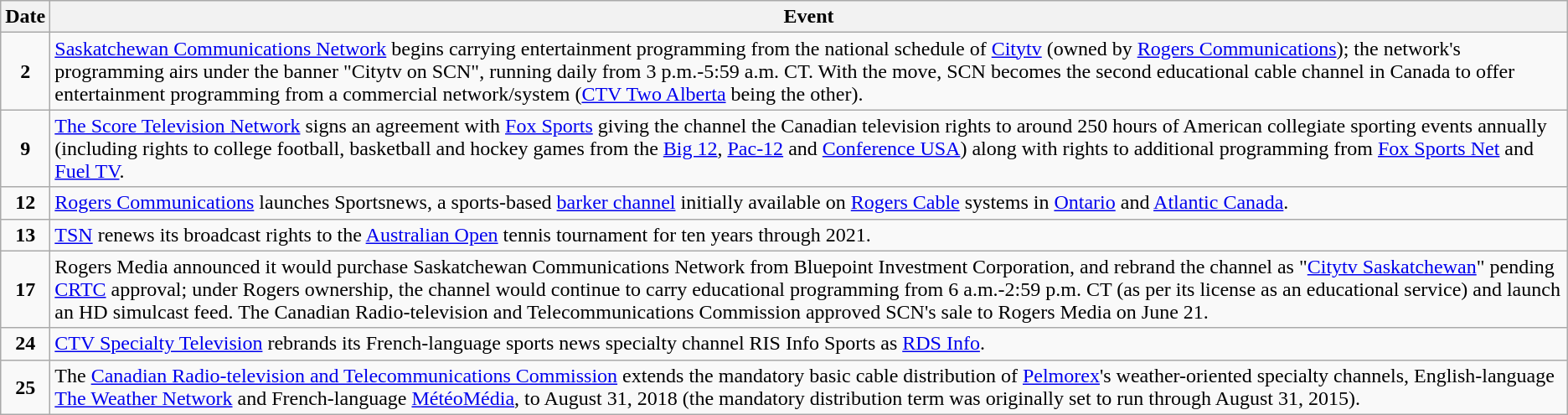<table class="wikitable">
<tr>
<th>Date</th>
<th>Event</th>
</tr>
<tr>
<td style="text-align:center;"><strong>2</strong></td>
<td><a href='#'>Saskatchewan Communications Network</a> begins carrying entertainment programming from the national schedule of <a href='#'>Citytv</a> (owned by <a href='#'>Rogers Communications</a>); the network's programming airs under the banner "Citytv on SCN", running daily from 3 p.m.-5:59 a.m. CT. With the move, SCN becomes the second educational cable channel in Canada to offer entertainment programming from a commercial network/system (<a href='#'>CTV Two Alberta</a> being the other).</td>
</tr>
<tr>
<td style="text-align:center;"><strong>9</strong></td>
<td><a href='#'>The Score Television Network</a> signs an agreement with <a href='#'>Fox Sports</a> giving the channel the Canadian television rights to around 250 hours of American collegiate sporting events annually (including rights to college football, basketball and hockey games from the <a href='#'>Big 12</a>, <a href='#'>Pac-12</a> and <a href='#'>Conference USA</a>) along with rights to additional programming from <a href='#'>Fox Sports Net</a> and <a href='#'>Fuel TV</a>.</td>
</tr>
<tr>
<td style="text-align:center;"><strong>12</strong></td>
<td><a href='#'>Rogers Communications</a> launches Sportsnews, a sports-based <a href='#'>barker channel</a> initially available on <a href='#'>Rogers Cable</a> systems in <a href='#'>Ontario</a> and <a href='#'>Atlantic Canada</a>.</td>
</tr>
<tr>
<td style="text-align:center;"><strong>13</strong></td>
<td><a href='#'>TSN</a> renews its broadcast rights to the <a href='#'>Australian Open</a> tennis tournament for ten years through 2021.</td>
</tr>
<tr>
<td style="text-align:center;"><strong>17</strong></td>
<td>Rogers Media announced it would purchase Saskatchewan Communications Network from Bluepoint Investment Corporation, and rebrand the channel as "<a href='#'>Citytv Saskatchewan</a>" pending <a href='#'>CRTC</a> approval; under Rogers ownership, the channel would continue to carry educational programming from 6 a.m.-2:59 p.m. CT (as per its license as an educational service) and launch an HD simulcast feed. The Canadian Radio-television and Telecommunications Commission approved SCN's sale to Rogers Media on June 21.</td>
</tr>
<tr>
<td style="text-align:center;"><strong>24</strong></td>
<td><a href='#'>CTV Specialty Television</a> rebrands its French-language sports news specialty channel RIS Info Sports as <a href='#'>RDS Info</a>.</td>
</tr>
<tr>
<td style="text-align:center;"><strong>25</strong></td>
<td>The <a href='#'>Canadian Radio-television and Telecommunications Commission</a> extends the mandatory basic cable distribution of <a href='#'>Pelmorex</a>'s weather-oriented specialty channels, English-language <a href='#'>The Weather Network</a> and French-language <a href='#'>MétéoMédia</a>, to August 31, 2018 (the mandatory distribution term was originally set to run through August 31, 2015).</td>
</tr>
</table>
